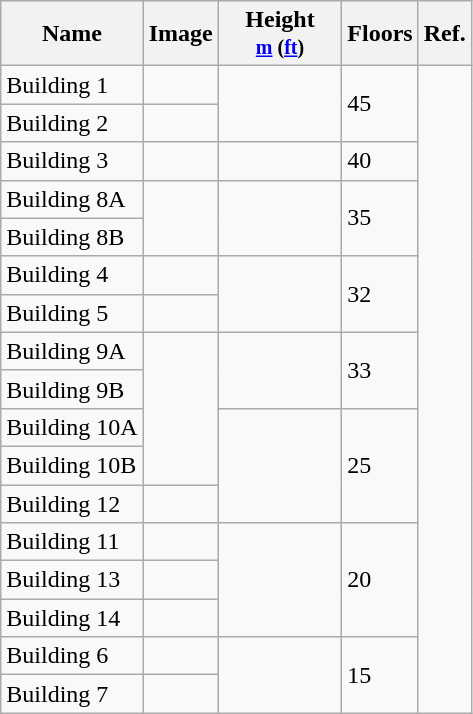<table class="wikitable sortable static-row-numbers">
<tr>
<th>Name</th>
<th>Image</th>
<th width="75px">Height<br><small><a href='#'>m</a> (<a href='#'>ft</a>)</small></th>
<th>Floors</th>
<th>Ref.</th>
</tr>
<tr>
<td>Building 1</td>
<td></td>
<td rowspan=2></td>
<td rowspan=2>45</td>
<td rowspan=17></td>
</tr>
<tr>
<td>Building 2</td>
<td></td>
</tr>
<tr>
<td>Building 3</td>
<td></td>
<td></td>
<td>40</td>
</tr>
<tr>
<td>Building 8A</td>
<td rowspan=2></td>
<td rowspan=2></td>
<td rowspan=2>35</td>
</tr>
<tr>
<td>Building 8B</td>
</tr>
<tr>
<td>Building 4</td>
<td></td>
<td rowspan=2></td>
<td rowspan=2>32</td>
</tr>
<tr>
<td>Building 5</td>
<td></td>
</tr>
<tr>
<td>Building 9A</td>
<td rowspan=4></td>
<td rowspan=2></td>
<td rowspan=2>33</td>
</tr>
<tr>
<td>Building 9B</td>
</tr>
<tr>
<td>Building 10A</td>
<td rowspan=3></td>
<td rowspan=3>25</td>
</tr>
<tr>
<td>Building 10B</td>
</tr>
<tr>
<td>Building 12</td>
<td></td>
</tr>
<tr>
<td>Building 11</td>
<td></td>
<td rowspan=3></td>
<td rowspan=3>20</td>
</tr>
<tr>
<td>Building 13</td>
<td></td>
</tr>
<tr>
<td>Building 14</td>
<td></td>
</tr>
<tr>
<td>Building 6</td>
<td></td>
<td rowspan=2></td>
<td rowspan=2>15</td>
</tr>
<tr>
<td>Building 7</td>
<td></td>
</tr>
</table>
